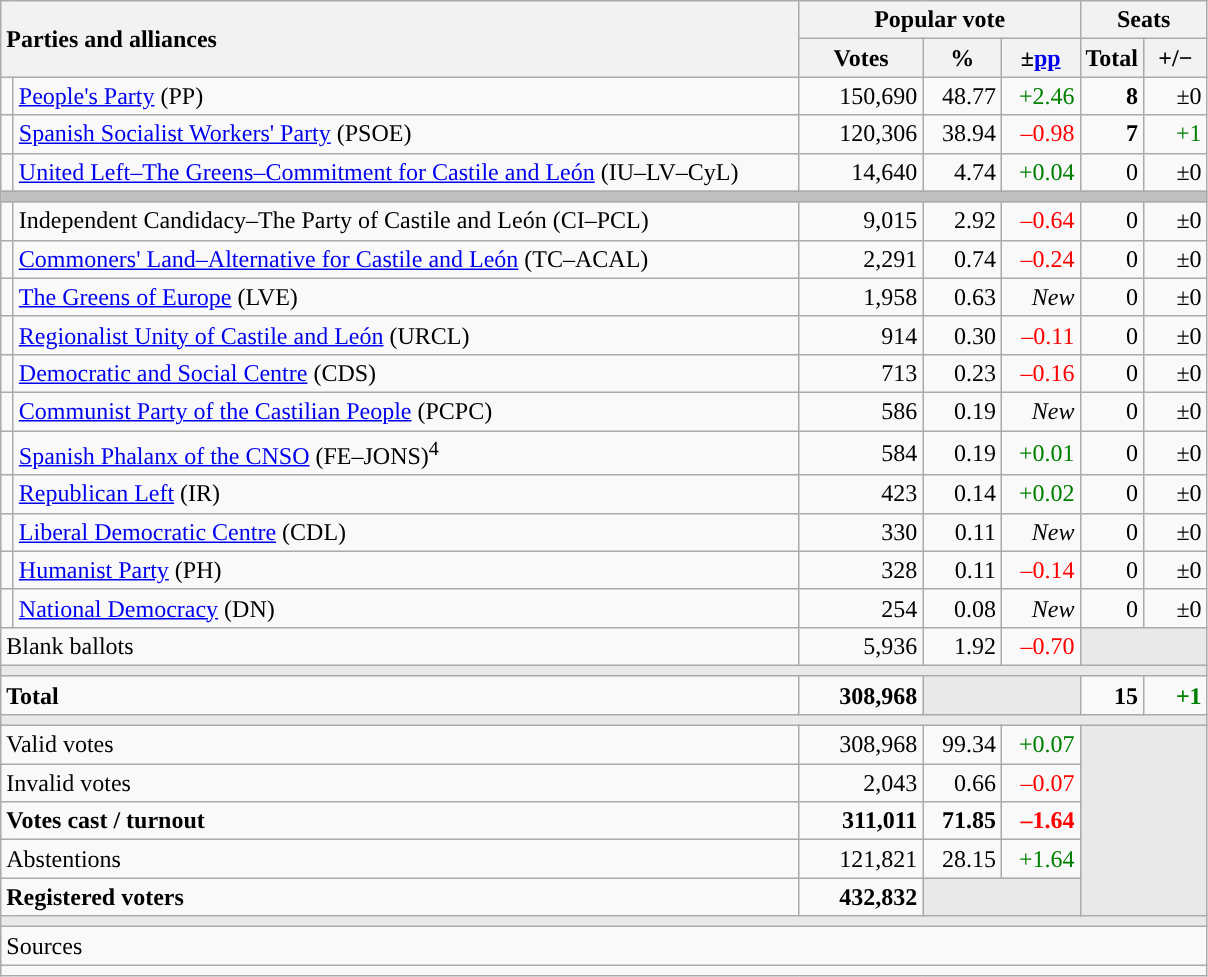<table class="wikitable" style="text-align:right;">
<tr>
<th style="text-align:left;" rowspan="2" colspan="2" width="525">Parties and alliances</th>
<th colspan="3">Popular vote</th>
<th colspan="2">Seats</th>
</tr>
<tr>
<th width="75">Votes</th>
<th width="45">%</th>
<th width="45">±<a href='#'>pp</a></th>
<th width="35">Total</th>
<th width="35">+/−</th>
</tr>
<tr>
<td width="1" style="color:inherit;background:"></td>
<td align="left"><a href='#'>People's Party</a> (PP)</td>
<td>150,690</td>
<td>48.77</td>
<td style="color:green;">+2.46</td>
<td><strong>8</strong></td>
<td>±0</td>
</tr>
<tr>
<td style="color:inherit;background:"></td>
<td align="left"><a href='#'>Spanish Socialist Workers' Party</a> (PSOE)</td>
<td>120,306</td>
<td>38.94</td>
<td style="color:red;">–0.98</td>
<td><strong>7</strong></td>
<td style="color:green;">+1</td>
</tr>
<tr>
<td style="color:inherit;background:"></td>
<td align="left"><a href='#'>United Left–The Greens–Commitment for Castile and León</a> (IU–LV–CyL)</td>
<td>14,640</td>
<td>4.74</td>
<td style="color:green;">+0.04</td>
<td>0</td>
<td>±0</td>
</tr>
<tr>
<td colspan="7" bgcolor="#C0C0C0"></td>
</tr>
<tr>
<td style="color:inherit;background:"></td>
<td align="left">Independent Candidacy–The Party of Castile and León (CI–PCL)</td>
<td>9,015</td>
<td>2.92</td>
<td style="color:red;">–0.64</td>
<td>0</td>
<td>±0</td>
</tr>
<tr>
<td style="color:inherit;background:"></td>
<td align="left"><a href='#'>Commoners' Land–Alternative for Castile and León</a> (TC–ACAL)</td>
<td>2,291</td>
<td>0.74</td>
<td style="color:red;">–0.24</td>
<td>0</td>
<td>±0</td>
</tr>
<tr>
<td style="color:inherit;background:"></td>
<td align="left"><a href='#'>The Greens of Europe</a> (LVE)</td>
<td>1,958</td>
<td>0.63</td>
<td><em>New</em></td>
<td>0</td>
<td>±0</td>
</tr>
<tr>
<td style="color:inherit;background:"></td>
<td align="left"><a href='#'>Regionalist Unity of Castile and León</a> (URCL)</td>
<td>914</td>
<td>0.30</td>
<td style="color:red;">–0.11</td>
<td>0</td>
<td>±0</td>
</tr>
<tr>
<td style="color:inherit;background:"></td>
<td align="left"><a href='#'>Democratic and Social Centre</a> (CDS)</td>
<td>713</td>
<td>0.23</td>
<td style="color:red;">–0.16</td>
<td>0</td>
<td>±0</td>
</tr>
<tr>
<td style="color:inherit;background:"></td>
<td align="left"><a href='#'>Communist Party of the Castilian People</a> (PCPC)</td>
<td>586</td>
<td>0.19</td>
<td><em>New</em></td>
<td>0</td>
<td>±0</td>
</tr>
<tr>
<td style="color:inherit;background:"></td>
<td align="left"><a href='#'>Spanish Phalanx of the CNSO</a> (FE–JONS)<sup>4</sup></td>
<td>584</td>
<td>0.19</td>
<td style="color:green;">+0.01</td>
<td>0</td>
<td>±0</td>
</tr>
<tr>
<td style="color:inherit;background:"></td>
<td align="left"><a href='#'>Republican Left</a> (IR)</td>
<td>423</td>
<td>0.14</td>
<td style="color:green;">+0.02</td>
<td>0</td>
<td>±0</td>
</tr>
<tr>
<td style="color:inherit;background:"></td>
<td align="left"><a href='#'>Liberal Democratic Centre</a> (CDL)</td>
<td>330</td>
<td>0.11</td>
<td><em>New</em></td>
<td>0</td>
<td>±0</td>
</tr>
<tr>
<td style="color:inherit;background:"></td>
<td align="left"><a href='#'>Humanist Party</a> (PH)</td>
<td>328</td>
<td>0.11</td>
<td style="color:red;">–0.14</td>
<td>0</td>
<td>±0</td>
</tr>
<tr>
<td style="color:inherit;background:"></td>
<td align="left"><a href='#'>National Democracy</a> (DN)</td>
<td>254</td>
<td>0.08</td>
<td><em>New</em></td>
<td>0</td>
<td>±0</td>
</tr>
<tr>
<td align="left" colspan="2">Blank ballots</td>
<td>5,936</td>
<td>1.92</td>
<td style="color:red;">–0.70</td>
<td bgcolor="#E9E9E9" colspan="2"></td>
</tr>
<tr>
<td colspan="7" bgcolor="#E9E9E9"></td>
</tr>
<tr style="font-weight:bold;">
<td align="left" colspan="2">Total</td>
<td>308,968</td>
<td bgcolor="#E9E9E9" colspan="2"></td>
<td>15</td>
<td style="color:green;">+1</td>
</tr>
<tr>
<td colspan="7" bgcolor="#E9E9E9"></td>
</tr>
<tr>
<td align="left" colspan="2">Valid votes</td>
<td>308,968</td>
<td>99.34</td>
<td style="color:green;">+0.07</td>
<td bgcolor="#E9E9E9" colspan="2" rowspan="5"></td>
</tr>
<tr>
<td align="left" colspan="2">Invalid votes</td>
<td>2,043</td>
<td>0.66</td>
<td style="color:red;">–0.07</td>
</tr>
<tr style="font-weight:bold;">
<td align="left" colspan="2">Votes cast / turnout</td>
<td>311,011</td>
<td>71.85</td>
<td style="color:red;">–1.64</td>
</tr>
<tr>
<td align="left" colspan="2">Abstentions</td>
<td>121,821</td>
<td>28.15</td>
<td style="color:green;">+1.64</td>
</tr>
<tr style="font-weight:bold;">
<td align="left" colspan="2">Registered voters</td>
<td>432,832</td>
<td bgcolor="#E9E9E9" colspan="2"></td>
</tr>
<tr>
<td colspan="7" bgcolor="#E9E9E9"></td>
</tr>
<tr>
<td align="left" colspan="7">Sources</td>
</tr>
<tr>
<td colspan="7" style="text-align:left; max-width:790px;"></td>
</tr>
</table>
